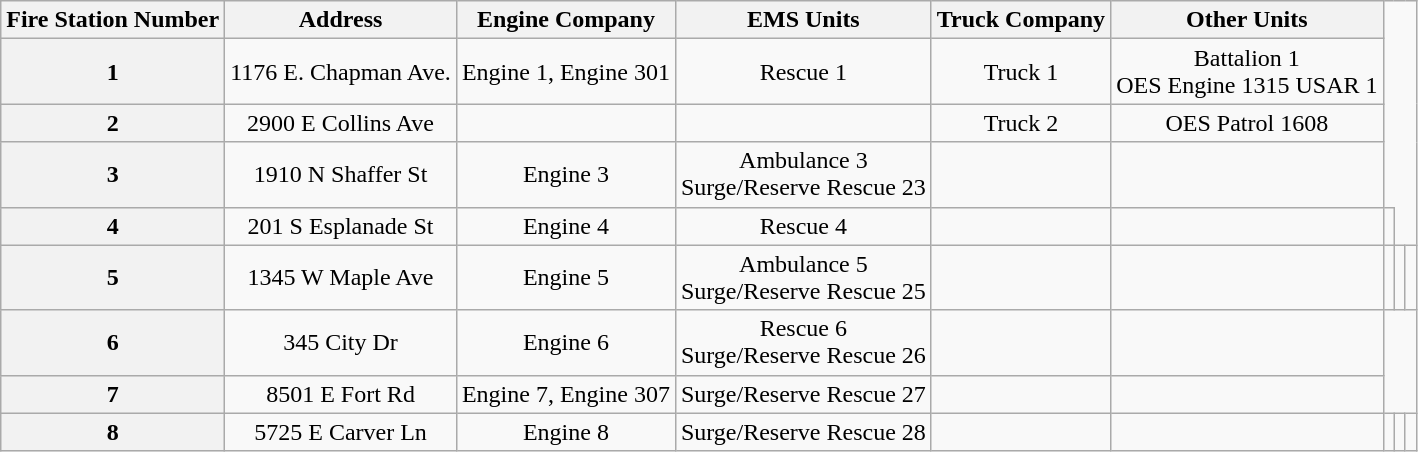<table class="wikitable" style="text-align:center;">
<tr>
<th>Fire Station Number</th>
<th>Address</th>
<th>Engine Company</th>
<th>EMS Units</th>
<th>Truck Company</th>
<th>Other Units</th>
</tr>
<tr>
<th>1</th>
<td>1176 E. Chapman Ave.</td>
<td>Engine 1, Engine 301</td>
<td>Rescue 1</td>
<td>Truck 1</td>
<td>Battalion 1<br>OES Engine 1315
USAR 1</td>
</tr>
<tr>
<th>2</th>
<td>2900 E Collins Ave</td>
<td></td>
<td></td>
<td>Truck 2</td>
<td>OES Patrol 1608</td>
</tr>
<tr>
<th>3</th>
<td>1910 N Shaffer St</td>
<td>Engine 3</td>
<td>Ambulance 3<br>Surge/Reserve Rescue 23</td>
<td></td>
<td></td>
</tr>
<tr>
<th>4</th>
<td>201 S Esplanade St</td>
<td>Engine 4</td>
<td>Rescue 4</td>
<td></td>
<td></td>
<td></td>
</tr>
<tr>
<th>5</th>
<td>1345 W Maple Ave</td>
<td>Engine 5</td>
<td>Ambulance 5<br>Surge/Reserve Rescue 25</td>
<td></td>
<td></td>
<td></td>
<td></td>
<td></td>
</tr>
<tr>
<th>6</th>
<td>345 City Dr</td>
<td>Engine 6</td>
<td>Rescue 6<br>Surge/Reserve Rescue 26</td>
<td></td>
<td></td>
</tr>
<tr>
<th>7</th>
<td>8501 E Fort Rd</td>
<td>Engine 7, Engine 307</td>
<td>Surge/Reserve Rescue 27</td>
<td></td>
<td></td>
</tr>
<tr>
<th>8</th>
<td>5725 E Carver Ln</td>
<td>Engine 8</td>
<td>Surge/Reserve Rescue 28</td>
<td></td>
<td></td>
<td></td>
<td></td>
<td></td>
</tr>
</table>
